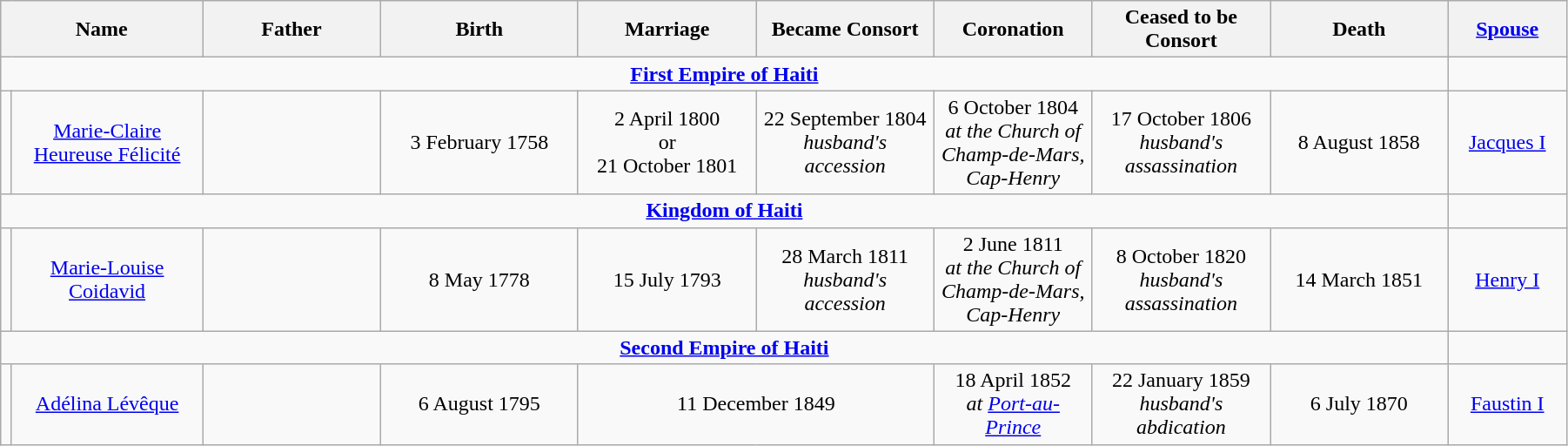<table class="wikitable" style="text-align:center" width="95%">
<tr>
<th width="10%" colspan="2">Name</th>
<th width="9%">Father</th>
<th width="10%">Birth</th>
<th width="9%">Marriage</th>
<th width="9%">Became Consort</th>
<th width="8%">Coronation</th>
<th width="9%">Ceased to be Consort</th>
<th width="9%">Death</th>
<th width="6%"><a href='#'>Spouse</a></th>
</tr>
<tr>
<td colspan="9"><strong><a href='#'>First Empire of Haiti</a></strong></td>
</tr>
<tr>
<td></td>
<td><a href='#'>Marie-Claire Heureuse Félicité</a></td>
<td></td>
<td>3 February 1758</td>
<td>2 April 1800<br>or<br>21 October 1801</td>
<td>22 September 1804<br><em>husband's accession</em></td>
<td>6 October 1804<br><em>at the Church of Champ-de-Mars, Cap-Henry</em></td>
<td>17 October 1806<br><em>husband's assassination</em></td>
<td>8 August 1858</td>
<td><a href='#'>Jacques I</a></td>
</tr>
<tr>
<td colspan="9"><strong><a href='#'>Kingdom of Haiti</a></strong></td>
</tr>
<tr>
<td></td>
<td><a href='#'>Marie-Louise Coidavid</a></td>
<td></td>
<td>8 May 1778</td>
<td>15 July 1793</td>
<td>28 March 1811<br><em>husband's accession</em></td>
<td>2 June 1811<br><em>at the Church of Champ-de-Mars, Cap-Henry</em></td>
<td>8 October 1820<br><em>husband's assassination</em></td>
<td>14 March 1851</td>
<td><a href='#'>Henry I</a></td>
</tr>
<tr>
<td colspan="9"><strong><a href='#'>Second Empire of Haiti</a></strong></td>
</tr>
<tr>
<td></td>
<td><a href='#'>Adélina Lévêque</a></td>
<td></td>
<td>6 August 1795</td>
<td colspan="2">11 December 1849</td>
<td>18 April 1852<br><em>at <a href='#'>Port-au-Prince</a></em></td>
<td>22 January 1859<br><em>husband's abdication</em></td>
<td>6 July 1870</td>
<td><a href='#'>Faustin I</a></td>
</tr>
</table>
